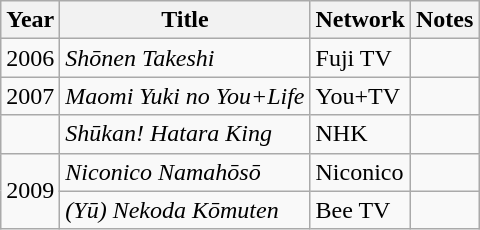<table class="wikitable">
<tr>
<th>Year</th>
<th>Title</th>
<th>Network</th>
<th>Notes</th>
</tr>
<tr>
<td>2006</td>
<td><em>Shōnen Takeshi</em></td>
<td>Fuji TV</td>
<td></td>
</tr>
<tr>
<td>2007</td>
<td><em>Maomi Yuki no You+Life</em></td>
<td>You+TV</td>
<td></td>
</tr>
<tr>
<td></td>
<td><em>Shūkan! Hatara King</em></td>
<td>NHK</td>
<td></td>
</tr>
<tr>
<td rowspan="2">2009</td>
<td><em>Niconico Namahōsō</em></td>
<td>Niconico</td>
<td></td>
</tr>
<tr>
<td><em>(Yū) Nekoda Kōmuten</em></td>
<td>Bee TV</td>
<td></td>
</tr>
</table>
